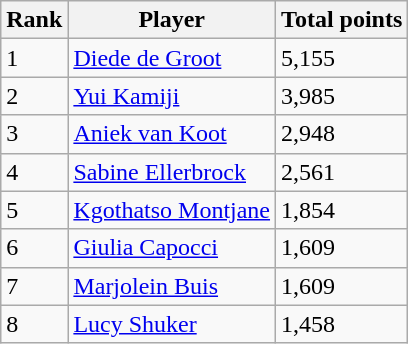<table class=wikitable text-align:center>
<tr>
<th>Rank</th>
<th>Player</th>
<th>Total points</th>
</tr>
<tr>
<td>1</td>
<td align="left"> <a href='#'>Diede de Groot</a></td>
<td>5,155</td>
</tr>
<tr>
<td>2</td>
<td align="left"> <a href='#'>Yui Kamiji</a></td>
<td>3,985</td>
</tr>
<tr>
<td>3</td>
<td align="left"> <a href='#'>Aniek van Koot</a></td>
<td>2,948</td>
</tr>
<tr>
<td>4</td>
<td align="left"> <a href='#'>Sabine Ellerbrock</a></td>
<td>2,561</td>
</tr>
<tr>
<td>5</td>
<td align="left"> <a href='#'>Kgothatso Montjane</a></td>
<td>1,854</td>
</tr>
<tr>
<td>6</td>
<td align="left"> <a href='#'>Giulia Capocci</a></td>
<td>1,609</td>
</tr>
<tr>
<td>7</td>
<td align="left"> <a href='#'>Marjolein Buis</a></td>
<td>1,609</td>
</tr>
<tr>
<td>8</td>
<td align="left"> <a href='#'>Lucy Shuker</a></td>
<td>1,458</td>
</tr>
</table>
